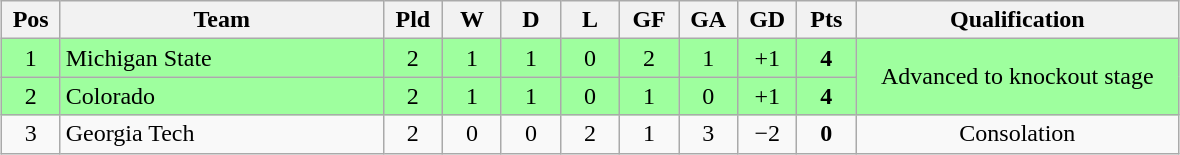<table class="wikitable" style="text-align:center; margin: 1em auto">
<tr>
<th style="width:2em">Pos</th>
<th style="width:13em">Team</th>
<th style="width:2em">Pld</th>
<th style="width:2em">W</th>
<th style="width:2em">D</th>
<th style="width:2em">L</th>
<th style="width:2em">GF</th>
<th style="width:2em">GA</th>
<th style="width:2em">GD</th>
<th style="width:2em">Pts</th>
<th style="width:13em">Qualification</th>
</tr>
<tr bgcolor="#9eff9e">
<td>1</td>
<td style="text-align:left">Michigan State</td>
<td>2</td>
<td>1</td>
<td>1</td>
<td>0</td>
<td>2</td>
<td>1</td>
<td>+1</td>
<td><strong>4</strong></td>
<td rowspan="2">Advanced to knockout stage</td>
</tr>
<tr bgcolor="#9eff9e">
<td>2</td>
<td style="text-align:left">Colorado</td>
<td>2</td>
<td>1</td>
<td>1</td>
<td>0</td>
<td>1</td>
<td>0</td>
<td>+1</td>
<td><strong>4</strong></td>
</tr>
<tr>
<td>3</td>
<td style="text-align:left">Georgia Tech</td>
<td>2</td>
<td>0</td>
<td>0</td>
<td>2</td>
<td>1</td>
<td>3</td>
<td>−2</td>
<td><strong>0</strong></td>
<td>Consolation</td>
</tr>
</table>
